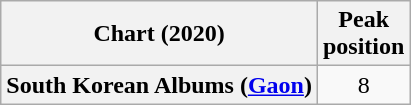<table class="wikitable sortable plainrowheaders" style="text-align:center">
<tr>
<th scope="col">Chart (2020)</th>
<th scope="col">Peak<br>position</th>
</tr>
<tr>
<th scope="row">South Korean Albums (<a href='#'>Gaon</a>)</th>
<td>8</td>
</tr>
</table>
